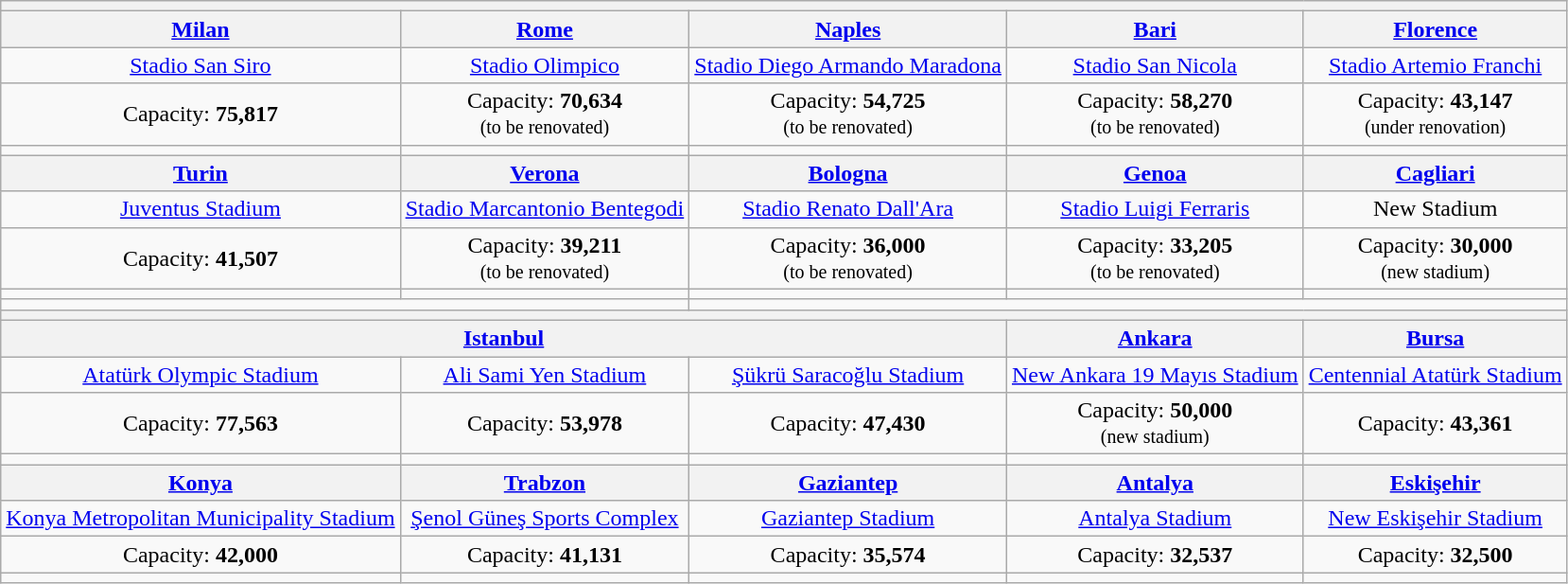<table class="wikitable" style="text-align:center">
<tr>
<th colspan="5"></th>
</tr>
<tr>
<th><a href='#'>Milan</a></th>
<th><a href='#'>Rome</a></th>
<th><a href='#'>Naples</a></th>
<th><a href='#'>Bari</a></th>
<th><a href='#'>Florence</a></th>
</tr>
<tr>
<td><a href='#'>Stadio San Siro</a></td>
<td><a href='#'>Stadio Olimpico</a></td>
<td><a href='#'>Stadio Diego Armando Maradona</a></td>
<td><a href='#'>Stadio San Nicola</a></td>
<td><a href='#'>Stadio Artemio Franchi</a></td>
</tr>
<tr>
<td>Capacity: <strong>75,817</strong></td>
<td>Capacity: <strong>70,634</strong> <br><small>(to be renovated)</small></td>
<td>Capacity: <strong>54,725</strong><br><small>(to be renovated)</small></td>
<td>Capacity: <strong>58,270</strong><br><small>(to be renovated)</small></td>
<td>Capacity: <strong>43,147</strong><br><small>(under renovation)</small></td>
</tr>
<tr>
<td></td>
<td></td>
<td></td>
<td></td>
<td></td>
</tr>
<tr>
<th><a href='#'>Turin</a></th>
<th><a href='#'>Verona</a></th>
<th><a href='#'>Bologna</a></th>
<th><a href='#'>Genoa</a></th>
<th><a href='#'>Cagliari</a></th>
</tr>
<tr>
<td><a href='#'>Juventus Stadium</a></td>
<td><a href='#'>Stadio Marcantonio Bentegodi</a></td>
<td><a href='#'>Stadio Renato Dall'Ara</a></td>
<td><a href='#'>Stadio Luigi Ferraris</a></td>
<td>New Stadium</td>
</tr>
<tr>
<td>Capacity: <strong>41,507</strong></td>
<td>Capacity: <strong>39,211</strong><br><small>(to be renovated)</small></td>
<td>Capacity: <strong>36,000</strong><br><small>(to be renovated)</small></td>
<td>Capacity: <strong>33,205</strong><br><small>(to be renovated)</small></td>
<td>Capacity: <strong>30,000</strong><br><small>(new stadium)</small></td>
</tr>
<tr>
<td></td>
<td></td>
<td></td>
<td></td>
<td></td>
</tr>
<tr>
<td colspan="2"></td>
<td colspan="3"></td>
</tr>
<tr>
<th colspan="5"></th>
</tr>
<tr>
<th colspan="3"><a href='#'>Istanbul</a></th>
<th><a href='#'>Ankara</a></th>
<th><a href='#'>Bursa</a></th>
</tr>
<tr>
<td><a href='#'>Atatürk Olympic Stadium</a></td>
<td><a href='#'>Ali Sami Yen Stadium</a></td>
<td><a href='#'>Şükrü Saracoğlu Stadium</a></td>
<td><a href='#'>New Ankara 19 Mayıs Stadium</a></td>
<td><a href='#'>Centennial Atatürk Stadium</a></td>
</tr>
<tr>
<td>Capacity: <strong>77,563</strong></td>
<td>Capacity: <strong>53,978</strong></td>
<td>Capacity: <strong>47,430</strong></td>
<td>Capacity: <strong>50,000</strong><br><small>(new stadium)</small></td>
<td>Capacity: <strong>43,361</strong></td>
</tr>
<tr>
<td></td>
<td></td>
<td></td>
<td></td>
<td></td>
</tr>
<tr>
<th><a href='#'>Konya</a></th>
<th><a href='#'>Trabzon</a></th>
<th><a href='#'>Gaziantep</a></th>
<th><a href='#'>Antalya</a></th>
<th><a href='#'>Eskişehir</a></th>
</tr>
<tr>
<td><a href='#'>Konya Metropolitan Municipality Stadium</a></td>
<td><a href='#'>Şenol Güneş Sports Complex</a></td>
<td><a href='#'>Gaziantep Stadium</a></td>
<td><a href='#'>Antalya Stadium</a></td>
<td><a href='#'>New Eskişehir Stadium</a></td>
</tr>
<tr>
<td>Capacity: <strong>42,000</strong></td>
<td>Capacity: <strong>41,131</strong></td>
<td>Capacity: <strong>35,574</strong></td>
<td>Capacity: <strong>32,537</strong></td>
<td>Capacity: <strong>32,500</strong></td>
</tr>
<tr>
<td></td>
<td></td>
<td></td>
<td></td>
<td></td>
</tr>
</table>
